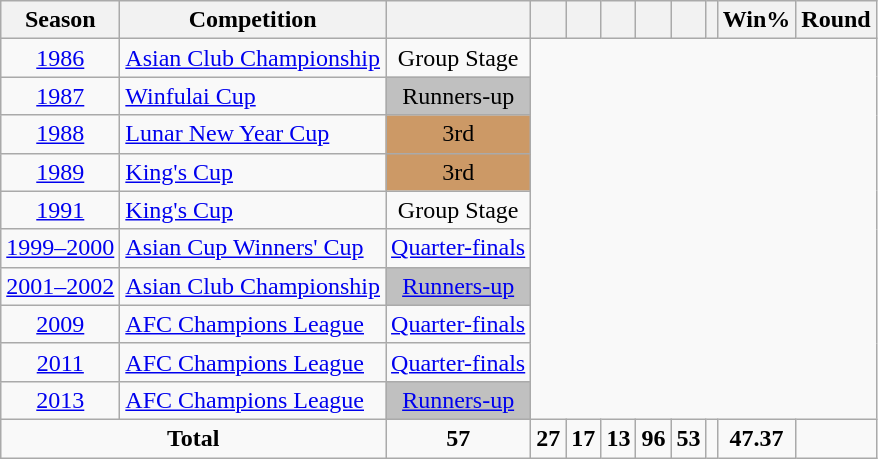<table class="wikitable sortable" style="text-align:center;">
<tr>
<th>Season</th>
<th>Competition</th>
<th></th>
<th></th>
<th></th>
<th></th>
<th></th>
<th></th>
<th></th>
<th>Win%</th>
<th>Round</th>
</tr>
<tr>
<td><a href='#'>1986</a></td>
<td align=left><a href='#'>Asian Club Championship</a><br></td>
<td>Group Stage</td>
</tr>
<tr>
<td><a href='#'>1987</a></td>
<td align=left><a href='#'>Winfulai Cup</a><br></td>
<td bgcolor=silver>Runners-up</td>
</tr>
<tr>
<td><a href='#'>1988</a></td>
<td align=left><a href='#'>Lunar New Year Cup</a><br></td>
<td bgcolor=cc9966>3rd</td>
</tr>
<tr>
<td><a href='#'>1989</a></td>
<td align=left><a href='#'>King's Cup</a><br></td>
<td bgcolor=cc9966>3rd</td>
</tr>
<tr>
<td><a href='#'>1991</a></td>
<td align=left><a href='#'>King's Cup</a><br></td>
<td>Group Stage</td>
</tr>
<tr>
<td><a href='#'>1999–2000</a></td>
<td align=left><a href='#'>Asian Cup Winners' Cup</a><br></td>
<td><a href='#'>Quarter-finals</a></td>
</tr>
<tr>
<td><a href='#'>2001–2002</a></td>
<td align=left><a href='#'>Asian Club Championship</a><br></td>
<td bgcolor=silver><a href='#'>Runners-up</a></td>
</tr>
<tr>
<td><a href='#'>2009</a></td>
<td align=left><a href='#'>AFC Champions League</a><br></td>
<td><a href='#'>Quarter-finals</a></td>
</tr>
<tr>
<td><a href='#'>2011</a></td>
<td align=left><a href='#'>AFC Champions League</a><br></td>
<td><a href='#'>Quarter-finals</a></td>
</tr>
<tr>
<td><a href='#'>2013</a></td>
<td align=left><a href='#'>AFC Champions League</a><br></td>
<td bgcolor=silver><a href='#'>Runners-up</a></td>
</tr>
<tr class="sortbottom">
<td colspan="2"><strong>Total</strong></td>
<td><strong>57</strong></td>
<td><strong>27</strong></td>
<td><strong>17</strong></td>
<td><strong>13</strong></td>
<td><strong>96</strong></td>
<td><strong>53</strong></td>
<td></td>
<td><strong>47.37</strong></td>
<td></td>
</tr>
</table>
